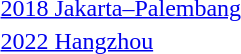<table>
<tr>
<td rowspan=2><a href='#'>2018 Jakarta–Palembang</a></td>
<td rowspan=2></td>
<td rowspan=2></td>
<td></td>
</tr>
<tr>
<td></td>
</tr>
<tr>
<td rowspan=2><a href='#'>2022 Hangzhou</a></td>
<td rowspan=2></td>
<td rowspan=2></td>
<td></td>
</tr>
<tr>
<td></td>
</tr>
</table>
